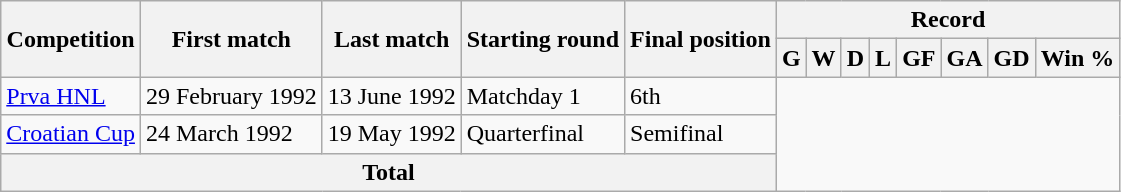<table class="wikitable" style="text-align: center">
<tr>
<th rowspan="2">Competition</th>
<th rowspan="2">First match</th>
<th rowspan="2">Last match</th>
<th rowspan="2">Starting round</th>
<th rowspan="2">Final position</th>
<th colspan="8">Record</th>
</tr>
<tr>
<th>G</th>
<th>W</th>
<th>D</th>
<th>L</th>
<th>GF</th>
<th>GA</th>
<th>GD</th>
<th>Win %</th>
</tr>
<tr>
<td align=left><a href='#'>Prva HNL</a></td>
<td align=left>29 February 1992</td>
<td align=left>13 June 1992</td>
<td align=left>Matchday 1</td>
<td align=left>6th<br></td>
</tr>
<tr>
<td align=left><a href='#'>Croatian Cup</a></td>
<td align=left>24 March 1992</td>
<td align=left>19 May 1992</td>
<td align=left>Quarterfinal</td>
<td align=left>Semifinal<br></td>
</tr>
<tr>
<th colspan="5">Total<br></th>
</tr>
</table>
